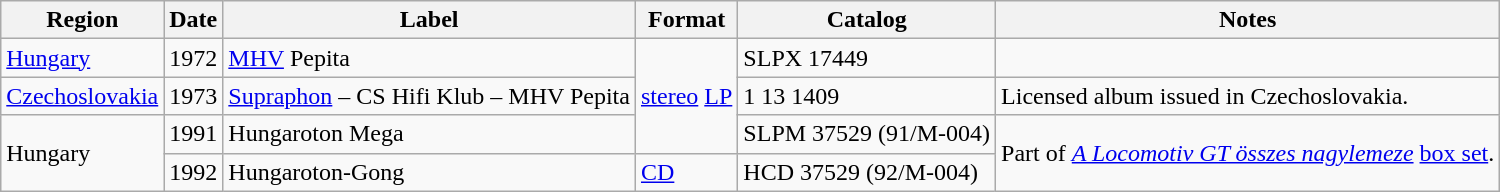<table class="wikitable">
<tr>
<th>Region</th>
<th>Date</th>
<th>Label</th>
<th>Format</th>
<th>Catalog</th>
<th>Notes</th>
</tr>
<tr>
<td><a href='#'>Hungary</a></td>
<td>1972</td>
<td><a href='#'>MHV</a> Pepita</td>
<td rowspan="3"><a href='#'>stereo</a> <a href='#'>LP</a></td>
<td>SLPX 17449</td>
<td></td>
</tr>
<tr>
<td><a href='#'>Czechoslovakia</a></td>
<td>1973</td>
<td><a href='#'>Supraphon</a> – CS Hifi Klub – MHV Pepita</td>
<td>1 13 1409</td>
<td>Licensed album issued in Czechoslovakia.</td>
</tr>
<tr>
<td rowspan="2">Hungary</td>
<td>1991</td>
<td>Hungaroton Mega</td>
<td>SLPM 37529 (91/M-004)</td>
<td rowspan="2">Part of <em><a href='#'>A Locomotiv GT összes nagylemeze</a></em> <a href='#'>box set</a>.</td>
</tr>
<tr>
<td>1992</td>
<td>Hungaroton-Gong</td>
<td><a href='#'>CD</a></td>
<td>HCD 37529 (92/M-004)</td>
</tr>
</table>
